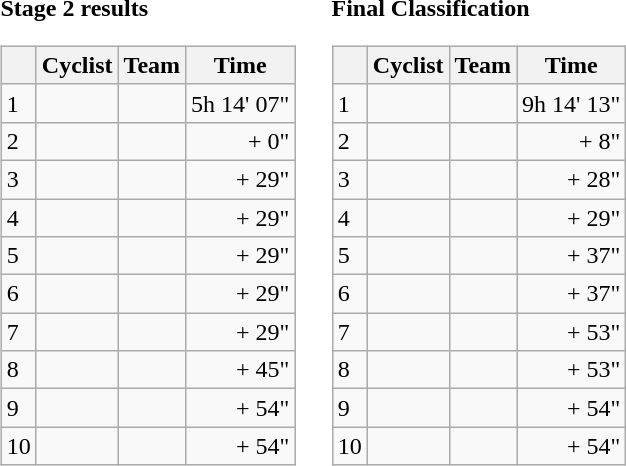<table>
<tr>
<td><strong>Stage 2 results</strong><br><table class="wikitable">
<tr>
<th></th>
<th>Cyclist</th>
<th>Team</th>
<th>Time</th>
</tr>
<tr>
<td>1</td>
<td></td>
<td></td>
<td align="right">5h 14' 07"</td>
</tr>
<tr>
<td>2</td>
<td></td>
<td></td>
<td align="right">+ 0"</td>
</tr>
<tr>
<td>3</td>
<td></td>
<td></td>
<td align="right">+ 29"</td>
</tr>
<tr>
<td>4</td>
<td></td>
<td></td>
<td align="right">+ 29"</td>
</tr>
<tr>
<td>5</td>
<td></td>
<td></td>
<td align="right">+ 29"</td>
</tr>
<tr>
<td>6</td>
<td></td>
<td></td>
<td align="right">+ 29"</td>
</tr>
<tr>
<td>7</td>
<td></td>
<td></td>
<td align="right">+ 29"</td>
</tr>
<tr>
<td>8</td>
<td></td>
<td></td>
<td align="right">+ 45"</td>
</tr>
<tr>
<td>9</td>
<td></td>
<td></td>
<td align="right">+ 54"</td>
</tr>
<tr>
<td>10</td>
<td></td>
<td></td>
<td align="right">+ 54"</td>
</tr>
</table>
</td>
<td></td>
<td><strong>Final Classification</strong><br><table class="wikitable">
<tr>
<th></th>
<th>Cyclist</th>
<th>Team</th>
<th>Time</th>
</tr>
<tr>
<td>1</td>
<td> </td>
<td></td>
<td align="right">9h 14' 13"</td>
</tr>
<tr>
<td>2</td>
<td></td>
<td></td>
<td align="right">+ 8"</td>
</tr>
<tr>
<td>3</td>
<td></td>
<td></td>
<td align="right">+ 28"</td>
</tr>
<tr>
<td>4</td>
<td></td>
<td></td>
<td align="right">+ 29"</td>
</tr>
<tr>
<td>5</td>
<td></td>
<td></td>
<td align="right">+ 37"</td>
</tr>
<tr>
<td>6</td>
<td></td>
<td></td>
<td align="right">+ 37"</td>
</tr>
<tr>
<td>7</td>
<td></td>
<td></td>
<td align="right">+ 53"</td>
</tr>
<tr>
<td>8</td>
<td></td>
<td></td>
<td align="right">+ 53"</td>
</tr>
<tr>
<td>9</td>
<td></td>
<td></td>
<td align="right">+ 54"</td>
</tr>
<tr>
<td>10</td>
<td> </td>
<td></td>
<td align="right">+ 54"</td>
</tr>
</table>
</td>
</tr>
</table>
